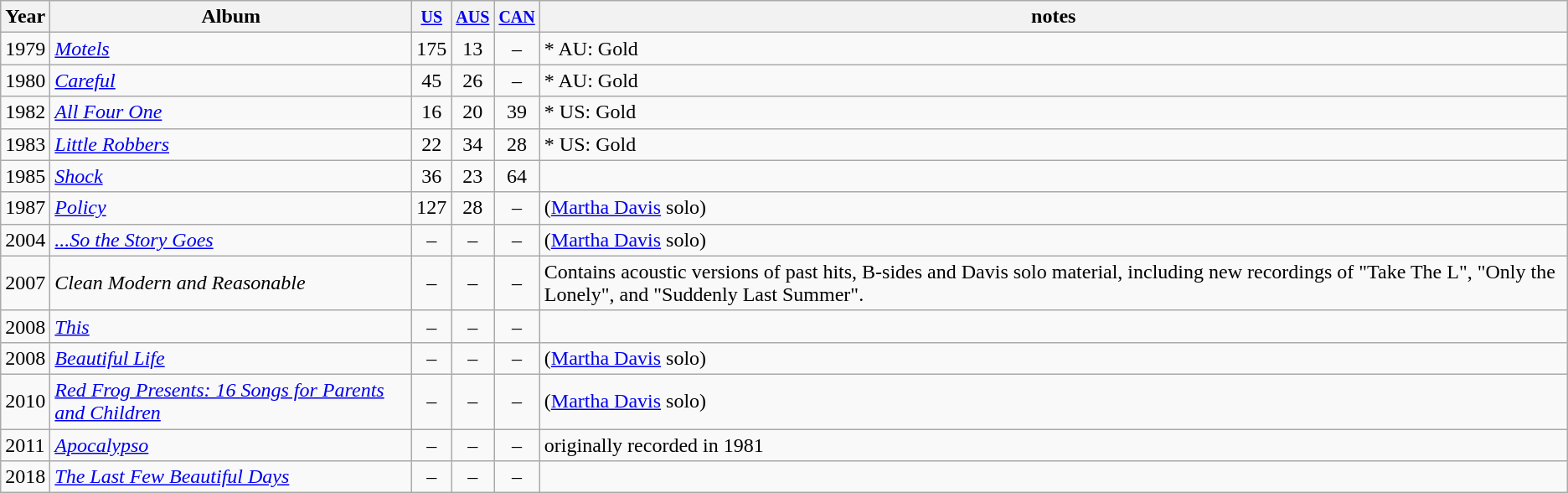<table class="wikitable">
<tr>
<th>Year</th>
<th>Album</th>
<th width="20"><small><a href='#'>US</a></small></th>
<th width="20"><small><a href='#'>AUS</a></small><br></th>
<th width="20"><small><a href='#'>CAN</a></small></th>
<th align="left">notes</th>
</tr>
<tr>
<td>1979</td>
<td><em><a href='#'>Motels</a></em></td>
<td style="text-align:center;">175</td>
<td style="text-align:center;">13</td>
<td style="text-align:center;">–</td>
<td>* AU: Gold</td>
</tr>
<tr>
<td>1980</td>
<td><em><a href='#'>Careful</a></em></td>
<td style="text-align:center;">45</td>
<td style="text-align:center;">26</td>
<td style="text-align:center;">–</td>
<td>* AU: Gold</td>
</tr>
<tr>
<td>1982</td>
<td><em><a href='#'>All Four One</a></em></td>
<td style="text-align:center;">16</td>
<td style="text-align:center;">20</td>
<td style="text-align:center;">39</td>
<td>* US: Gold</td>
</tr>
<tr>
<td>1983</td>
<td><em><a href='#'>Little Robbers</a></em></td>
<td style="text-align:center;">22</td>
<td style="text-align:center;">34</td>
<td style="text-align:center;">28</td>
<td>* US: Gold</td>
</tr>
<tr>
<td>1985</td>
<td><em><a href='#'>Shock</a></em></td>
<td style="text-align:center;">36</td>
<td style="text-align:center;">23</td>
<td style="text-align:center;">64</td>
<td></td>
</tr>
<tr>
<td>1987</td>
<td><em><a href='#'>Policy</a></em></td>
<td style="text-align:center;">127</td>
<td style="text-align:center;">28</td>
<td style="text-align:center;">–</td>
<td>(<a href='#'>Martha Davis</a> solo)</td>
</tr>
<tr>
<td>2004</td>
<td><em><a href='#'>...So the Story Goes</a></em></td>
<td style="text-align:center;">–</td>
<td style="text-align:center;">–</td>
<td style="text-align:center;">–</td>
<td>(<a href='#'>Martha Davis</a> solo)</td>
</tr>
<tr>
<td>2007</td>
<td><em>Clean Modern and Reasonable</em></td>
<td style="text-align:center;">–</td>
<td style="text-align:center;">–</td>
<td style="text-align:center;">–</td>
<td>Contains acoustic versions of past hits, B-sides and Davis solo material, including new recordings of "Take The L", "Only the Lonely", and "Suddenly Last Summer".</td>
</tr>
<tr>
<td>2008</td>
<td><em><a href='#'>This</a></em></td>
<td style="text-align:center;">–</td>
<td style="text-align:center;">–</td>
<td style="text-align:center;">–</td>
<td></td>
</tr>
<tr>
<td>2008</td>
<td><em><a href='#'>Beautiful Life</a></em></td>
<td style="text-align:center;">–</td>
<td style="text-align:center;">–</td>
<td style="text-align:center;">–</td>
<td>(<a href='#'>Martha Davis</a> solo)</td>
</tr>
<tr>
<td>2010</td>
<td><em><a href='#'>Red Frog Presents: 16 Songs for Parents and Children</a></em></td>
<td style="text-align:center;">–</td>
<td style="text-align:center;">–</td>
<td style="text-align:center;">–</td>
<td>(<a href='#'>Martha Davis</a> solo)</td>
</tr>
<tr>
<td>2011</td>
<td><em><a href='#'>Apocalypso</a></em></td>
<td style="text-align:center;">–</td>
<td style="text-align:center;">–</td>
<td style="text-align:center;">–</td>
<td>originally recorded in 1981</td>
</tr>
<tr>
<td>2018</td>
<td><em><a href='#'>The Last Few Beautiful Days</a></em></td>
<td style="text-align:center;">–</td>
<td style="text-align:center;">–</td>
<td style="text-align:center;">–</td>
<td></td>
</tr>
</table>
